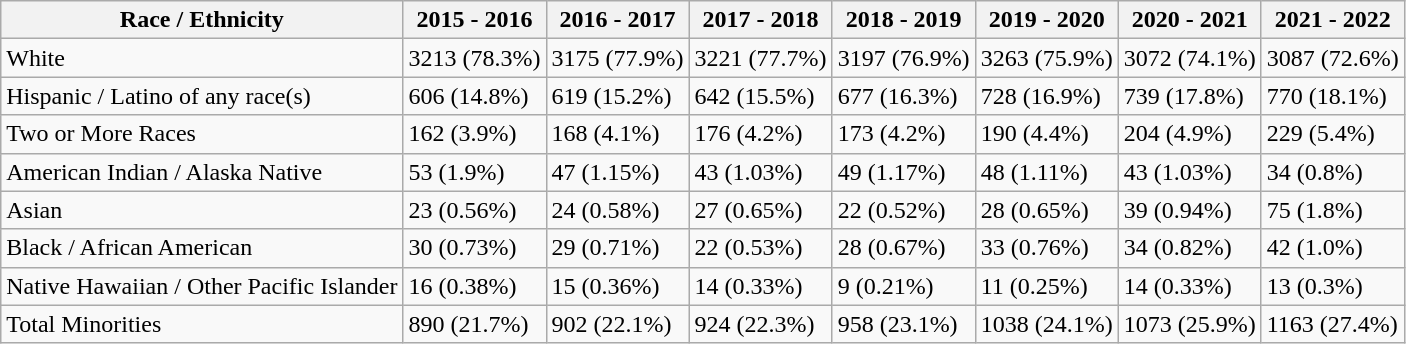<table class="wikitable mw-collapsible">
<tr>
<th>Race / Ethnicity</th>
<th>2015 - 2016</th>
<th>2016 - 2017</th>
<th>2017 - 2018</th>
<th>2018 - 2019</th>
<th>2019 - 2020</th>
<th>2020 - 2021</th>
<th>2021 - 2022</th>
</tr>
<tr>
<td>White</td>
<td>3213 (78.3%)</td>
<td>3175 (77.9%)</td>
<td>3221 (77.7%)</td>
<td>3197 (76.9%)</td>
<td>3263 (75.9%)</td>
<td>3072 (74.1%)</td>
<td>3087 (72.6%)</td>
</tr>
<tr>
<td>Hispanic / Latino of any race(s)</td>
<td>606 (14.8%)</td>
<td>619 (15.2%)</td>
<td>642 (15.5%)</td>
<td>677 (16.3%)</td>
<td>728 (16.9%)</td>
<td>739 (17.8%)</td>
<td>770 (18.1%)</td>
</tr>
<tr>
<td>Two or More Races</td>
<td>162 (3.9%)</td>
<td>168 (4.1%)</td>
<td>176 (4.2%)</td>
<td>173 (4.2%)</td>
<td>190 (4.4%)</td>
<td>204 (4.9%)</td>
<td>229 (5.4%)</td>
</tr>
<tr>
<td>American Indian / Alaska Native</td>
<td>53 (1.9%)</td>
<td>47 (1.15%)</td>
<td>43 (1.03%)</td>
<td>49 (1.17%)</td>
<td>48 (1.11%)</td>
<td>43 (1.03%)</td>
<td>34 (0.8%)</td>
</tr>
<tr>
<td>Asian</td>
<td>23 (0.56%)</td>
<td>24 (0.58%)</td>
<td>27 (0.65%)</td>
<td>22 (0.52%)</td>
<td>28 (0.65%)</td>
<td>39 (0.94%)</td>
<td>75 (1.8%)</td>
</tr>
<tr>
<td>Black / African American</td>
<td>30 (0.73%)</td>
<td>29 (0.71%)</td>
<td>22 (0.53%)</td>
<td>28 (0.67%)</td>
<td>33 (0.76%)</td>
<td>34 (0.82%)</td>
<td>42 (1.0%)</td>
</tr>
<tr>
<td>Native Hawaiian / Other Pacific Islander</td>
<td>16 (0.38%)</td>
<td>15 (0.36%)</td>
<td>14 (0.33%)</td>
<td>9 (0.21%)</td>
<td>11 (0.25%)</td>
<td>14 (0.33%)</td>
<td>13 (0.3%)</td>
</tr>
<tr>
<td>Total Minorities</td>
<td>890 (21.7%)</td>
<td>902 (22.1%)</td>
<td>924 (22.3%)</td>
<td>958 (23.1%)</td>
<td>1038 (24.1%)</td>
<td>1073 (25.9%)</td>
<td>1163 (27.4%)</td>
</tr>
</table>
